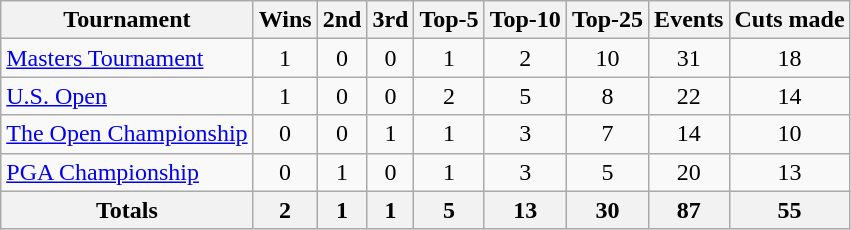<table class=wikitable style=text-align:center>
<tr>
<th>Tournament</th>
<th>Wins</th>
<th>2nd</th>
<th>3rd</th>
<th>Top-5</th>
<th>Top-10</th>
<th>Top-25</th>
<th>Events</th>
<th>Cuts made</th>
</tr>
<tr>
<td align=left><a href='#'>Masters Tournament</a></td>
<td>1</td>
<td>0</td>
<td>0</td>
<td>1</td>
<td>2</td>
<td>10</td>
<td>31</td>
<td>18</td>
</tr>
<tr>
<td align=left><a href='#'>U.S. Open</a></td>
<td>1</td>
<td>0</td>
<td>0</td>
<td>2</td>
<td>5</td>
<td>8</td>
<td>22</td>
<td>14</td>
</tr>
<tr>
<td align=left><a href='#'>The Open Championship</a></td>
<td>0</td>
<td>0</td>
<td>1</td>
<td>1</td>
<td>3</td>
<td>7</td>
<td>14</td>
<td>10</td>
</tr>
<tr>
<td align=left><a href='#'>PGA Championship</a></td>
<td>0</td>
<td>1</td>
<td>0</td>
<td>1</td>
<td>3</td>
<td>5</td>
<td>20</td>
<td>13</td>
</tr>
<tr>
<th>Totals</th>
<th>2</th>
<th>1</th>
<th>1</th>
<th>5</th>
<th>13</th>
<th>30</th>
<th>87</th>
<th>55</th>
</tr>
</table>
